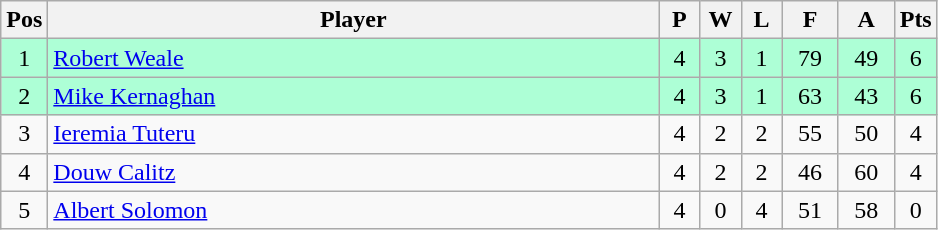<table class="wikitable" style="font-size: 100%">
<tr>
<th width=20>Pos</th>
<th width=400>Player</th>
<th width=20>P</th>
<th width=20>W</th>
<th width=20>L</th>
<th width=30>F</th>
<th width=30>A</th>
<th width=20>Pts</th>
</tr>
<tr align=center style="background: #ADFFD6;">
<td>1</td>
<td align="left"> <a href='#'>Robert Weale</a></td>
<td>4</td>
<td>3</td>
<td>1</td>
<td>79</td>
<td>49</td>
<td>6</td>
</tr>
<tr align=center style="background: #ADFFD6;">
<td>2</td>
<td align="left"> <a href='#'>Mike Kernaghan</a></td>
<td>4</td>
<td>3</td>
<td>1</td>
<td>63</td>
<td>43</td>
<td>6</td>
</tr>
<tr align=center>
<td>3</td>
<td align="left"> <a href='#'>Ieremia Tuteru</a></td>
<td>4</td>
<td>2</td>
<td>2</td>
<td>55</td>
<td>50</td>
<td>4</td>
</tr>
<tr align=center>
<td>4</td>
<td align="left"> <a href='#'>Douw Calitz</a></td>
<td>4</td>
<td>2</td>
<td>2</td>
<td>46</td>
<td>60</td>
<td>4</td>
</tr>
<tr align=center>
<td>5</td>
<td align="left"> <a href='#'>Albert Solomon</a></td>
<td>4</td>
<td>0</td>
<td>4</td>
<td>51</td>
<td>58</td>
<td>0</td>
</tr>
</table>
